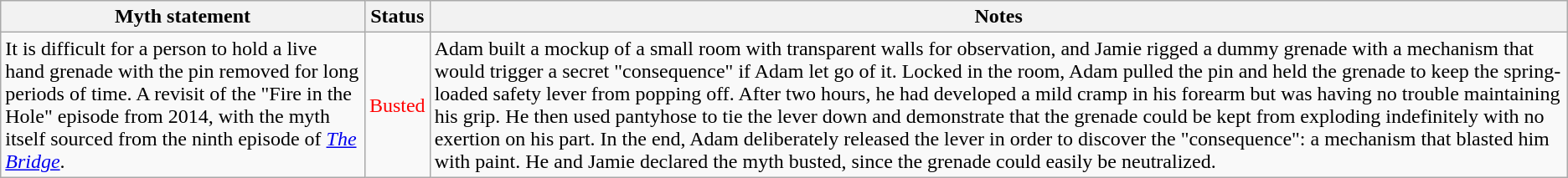<table class="wikitable plainrowheaders">
<tr>
<th>Myth statement</th>
<th>Status</th>
<th>Notes</th>
</tr>
<tr>
<td>It is difficult for a person to hold a live hand grenade with the pin removed for long periods of time. A revisit of the "Fire in the Hole" episode from 2014, with the myth itself sourced from the ninth episode of <em><a href='#'>The Bridge</a></em>.</td>
<td style="color:red">Busted</td>
<td>Adam built a mockup of a small room with transparent walls for observation, and Jamie rigged a dummy grenade with a mechanism that would trigger a secret "consequence" if Adam let go of it. Locked in the room, Adam pulled the pin and held the grenade to keep the spring-loaded safety lever from popping off. After two hours, he had developed a mild cramp in his forearm but was having no trouble maintaining his grip. He then used pantyhose to tie the lever down and demonstrate that the grenade could be kept from exploding indefinitely with no exertion on his part. In the end, Adam deliberately released the lever in order to discover the "consequence": a mechanism that blasted him with paint. He and Jamie declared the myth busted, since the grenade could easily be neutralized.</td>
</tr>
</table>
